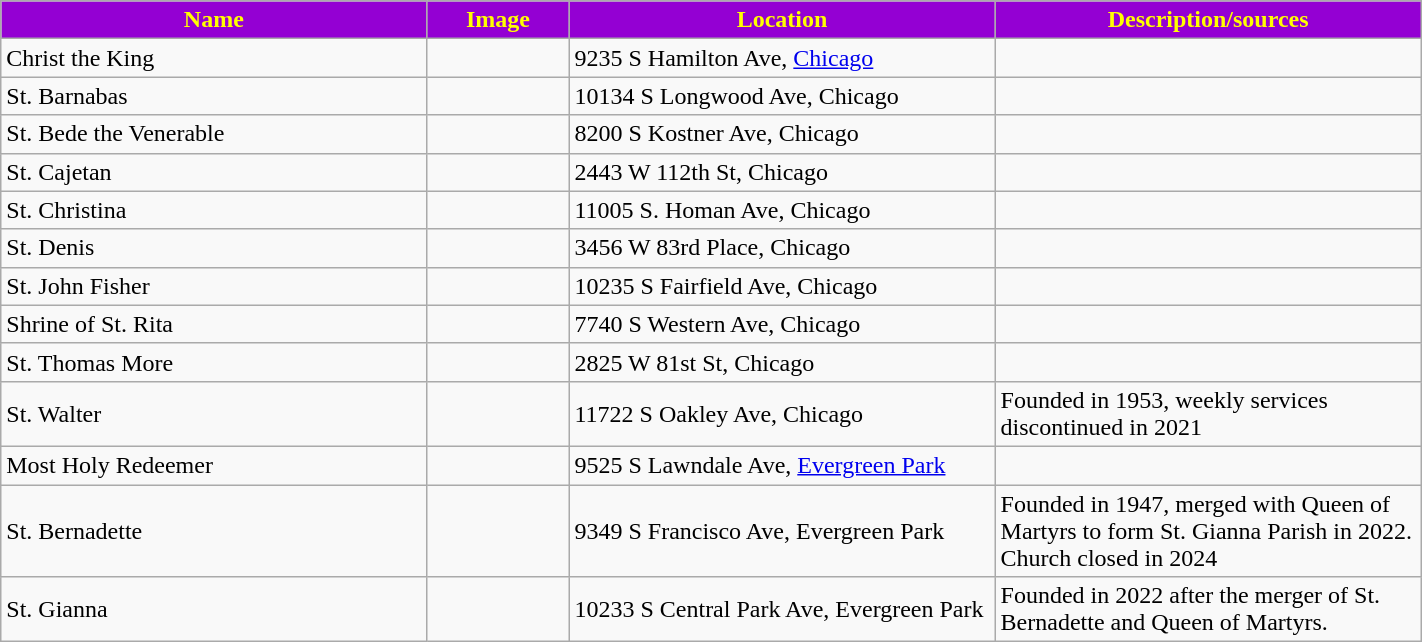<table class="wikitable sortable" style="width:75%">
<tr>
<th style="background:darkviolet; color:yellow;" width="30%"><strong>Name</strong></th>
<th style="background:darkviolet; color:yellow;" width="10%"><strong>Image</strong></th>
<th style="background:darkviolet; color:yellow;" width="30%"><strong>Location</strong></th>
<th style="background:darkviolet; color:yellow;" width="30%"><strong>Description/sources</strong></th>
</tr>
<tr>
<td>Christ the King</td>
<td></td>
<td>9235 S Hamilton Ave, <a href='#'>Chicago</a></td>
<td></td>
</tr>
<tr>
<td>St. Barnabas</td>
<td></td>
<td>10134 S Longwood Ave, Chicago</td>
<td></td>
</tr>
<tr>
<td>St. Bede the Venerable</td>
<td></td>
<td>8200 S Kostner Ave, Chicago</td>
<td></td>
</tr>
<tr>
<td>St. Cajetan</td>
<td></td>
<td>2443 W 112th St, Chicago</td>
<td></td>
</tr>
<tr>
<td>St. Christina</td>
<td></td>
<td>11005 S. Homan Ave, Chicago</td>
<td></td>
</tr>
<tr>
<td>St. Denis</td>
<td></td>
<td>3456 W 83rd Place, Chicago</td>
<td></td>
</tr>
<tr>
<td>St. John Fisher</td>
<td></td>
<td>10235 S Fairfield Ave, Chicago</td>
<td></td>
</tr>
<tr>
<td>Shrine of St. Rita</td>
<td></td>
<td>7740 S Western Ave, Chicago</td>
<td></td>
</tr>
<tr>
<td>St. Thomas More</td>
<td></td>
<td>2825 W 81st St, Chicago</td>
<td></td>
</tr>
<tr>
<td>St. Walter</td>
<td></td>
<td>11722 S Oakley Ave, Chicago</td>
<td>Founded in 1953, weekly services discontinued in 2021</td>
</tr>
<tr>
<td>Most Holy Redeemer</td>
<td></td>
<td>9525 S Lawndale Ave, <a href='#'>Evergreen Park</a></td>
<td></td>
</tr>
<tr>
<td>St. Bernadette</td>
<td></td>
<td>9349 S Francisco Ave, Evergreen Park</td>
<td>Founded in 1947, merged with Queen of Martyrs to form St. Gianna Parish in 2022. Church closed in 2024</td>
</tr>
<tr>
<td>St. Gianna</td>
<td></td>
<td>10233 S Central Park Ave, Evergreen Park</td>
<td>Founded in 2022 after the merger of St. Bernadette and Queen of Martyrs.</td>
</tr>
</table>
